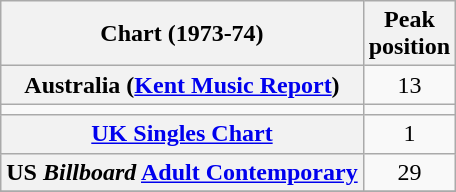<table class="wikitable sortable plainrowheaders" border="1">
<tr>
<th scope="col">Chart (1973-74)</th>
<th scope="col">Peak<br>position</th>
</tr>
<tr>
<th scope="row">Australia (<a href='#'>Kent Music Report</a>)</th>
<td style="text-align:center;">13</td>
</tr>
<tr>
<td></td>
</tr>
<tr>
<th scope="row"><a href='#'>UK Singles Chart</a></th>
<td align="center">1</td>
</tr>
<tr>
<th scope="row">US <em>Billboard</em> <a href='#'>Adult Contemporary</a></th>
<td style="text-align:center;">29</td>
</tr>
<tr>
</tr>
</table>
